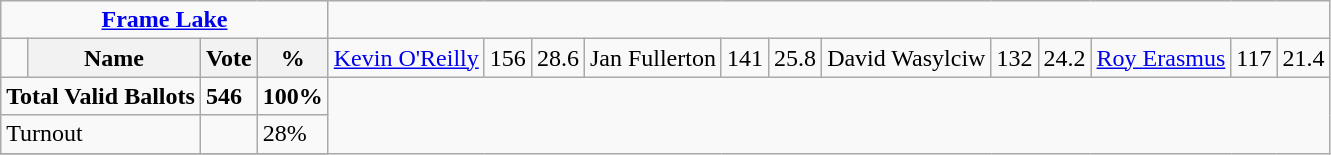<table class="wikitable">
<tr>
<td colspan=4 align=center><a href='#'><strong>Frame Lake</strong></a></td>
</tr>
<tr>
<td></td>
<th><strong>Name </strong></th>
<th><strong>Vote</strong></th>
<th><strong>%</strong><br></th>
<td><a href='#'>Kevin O'Reilly</a></td>
<td>156</td>
<td>28.6<br></td>
<td>Jan Fullerton</td>
<td>141</td>
<td>25.8<br></td>
<td>David Wasylciw</td>
<td>132</td>
<td>24.2<br></td>
<td><a href='#'>Roy Erasmus</a></td>
<td>117</td>
<td>21.4</td>
</tr>
<tr>
<td colspan=2><strong>Total Valid Ballots</strong></td>
<td><strong>546</strong></td>
<td><strong>100%</strong></td>
</tr>
<tr>
<td colspan=2>Turnout</td>
<td></td>
<td>28%</td>
</tr>
<tr>
</tr>
</table>
